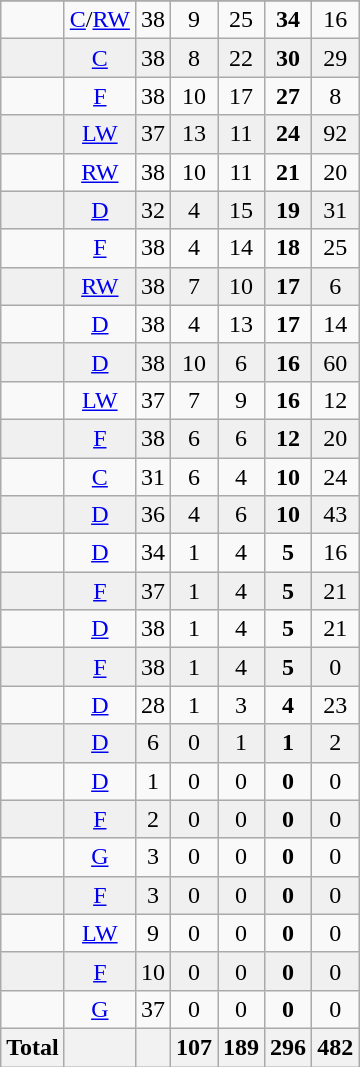<table class="wikitable sortable">
<tr align="center">
</tr>
<tr align="center" bgcolor="">
<td></td>
<td><a href='#'>C</a>/<a href='#'>RW</a></td>
<td>38</td>
<td>9</td>
<td>25</td>
<td><strong>34</strong></td>
<td>16</td>
</tr>
<tr align="center" bgcolor="f0f0f0">
<td></td>
<td><a href='#'>C</a></td>
<td>38</td>
<td>8</td>
<td>22</td>
<td><strong>30</strong></td>
<td>29</td>
</tr>
<tr align="center" bgcolor="">
<td></td>
<td><a href='#'>F</a></td>
<td>38</td>
<td>10</td>
<td>17</td>
<td><strong>27</strong></td>
<td>8</td>
</tr>
<tr align="center" bgcolor="f0f0f0">
<td></td>
<td><a href='#'>LW</a></td>
<td>37</td>
<td>13</td>
<td>11</td>
<td><strong>24</strong></td>
<td>92</td>
</tr>
<tr align="center" bgcolor="">
<td></td>
<td><a href='#'>RW</a></td>
<td>38</td>
<td>10</td>
<td>11</td>
<td><strong>21</strong></td>
<td>20</td>
</tr>
<tr align="center" bgcolor="f0f0f0">
<td></td>
<td><a href='#'>D</a></td>
<td>32</td>
<td>4</td>
<td>15</td>
<td><strong>19</strong></td>
<td>31</td>
</tr>
<tr align="center" bgcolor="">
<td></td>
<td><a href='#'>F</a></td>
<td>38</td>
<td>4</td>
<td>14</td>
<td><strong>18</strong></td>
<td>25</td>
</tr>
<tr align="center" bgcolor="f0f0f0">
<td></td>
<td><a href='#'>RW</a></td>
<td>38</td>
<td>7</td>
<td>10</td>
<td><strong>17</strong></td>
<td>6</td>
</tr>
<tr align="center" bgcolor="">
<td></td>
<td><a href='#'>D</a></td>
<td>38</td>
<td>4</td>
<td>13</td>
<td><strong>17</strong></td>
<td>14</td>
</tr>
<tr align="center" bgcolor="f0f0f0">
<td></td>
<td><a href='#'>D</a></td>
<td>38</td>
<td>10</td>
<td>6</td>
<td><strong>16</strong></td>
<td>60</td>
</tr>
<tr align="center" bgcolor="">
<td></td>
<td><a href='#'>LW</a></td>
<td>37</td>
<td>7</td>
<td>9</td>
<td><strong>16</strong></td>
<td>12</td>
</tr>
<tr align="center" bgcolor="f0f0f0">
<td></td>
<td><a href='#'>F</a></td>
<td>38</td>
<td>6</td>
<td>6</td>
<td><strong>12</strong></td>
<td>20</td>
</tr>
<tr align="center" bgcolor="">
<td></td>
<td><a href='#'>C</a></td>
<td>31</td>
<td>6</td>
<td>4</td>
<td><strong>10</strong></td>
<td>24</td>
</tr>
<tr align="center" bgcolor="f0f0f0">
<td></td>
<td><a href='#'>D</a></td>
<td>36</td>
<td>4</td>
<td>6</td>
<td><strong>10</strong></td>
<td>43</td>
</tr>
<tr align="center" bgcolor="">
<td></td>
<td><a href='#'>D</a></td>
<td>34</td>
<td>1</td>
<td>4</td>
<td><strong>5</strong></td>
<td>16</td>
</tr>
<tr align="center" bgcolor="f0f0f0">
<td></td>
<td><a href='#'>F</a></td>
<td>37</td>
<td>1</td>
<td>4</td>
<td><strong>5</strong></td>
<td>21</td>
</tr>
<tr align="center" bgcolor="">
<td></td>
<td><a href='#'>D</a></td>
<td>38</td>
<td>1</td>
<td>4</td>
<td><strong>5</strong></td>
<td>21</td>
</tr>
<tr align="center" bgcolor="f0f0f0">
<td></td>
<td><a href='#'>F</a></td>
<td>38</td>
<td>1</td>
<td>4</td>
<td><strong>5</strong></td>
<td>0</td>
</tr>
<tr align="center" bgcolor="">
<td></td>
<td><a href='#'>D</a></td>
<td>28</td>
<td>1</td>
<td>3</td>
<td><strong>4</strong></td>
<td>23</td>
</tr>
<tr align="center" bgcolor="f0f0f0">
<td></td>
<td><a href='#'>D</a></td>
<td>6</td>
<td>0</td>
<td>1</td>
<td><strong>1</strong></td>
<td>2</td>
</tr>
<tr align="center" bgcolor="">
<td></td>
<td><a href='#'>D</a></td>
<td>1</td>
<td>0</td>
<td>0</td>
<td><strong>0</strong></td>
<td>0</td>
</tr>
<tr align="center" bgcolor="f0f0f0">
<td></td>
<td><a href='#'>F</a></td>
<td>2</td>
<td>0</td>
<td>0</td>
<td><strong>0</strong></td>
<td>0</td>
</tr>
<tr align="center" bgcolor="">
<td></td>
<td><a href='#'>G</a></td>
<td>3</td>
<td>0</td>
<td>0</td>
<td><strong>0</strong></td>
<td>0</td>
</tr>
<tr align="center" bgcolor="f0f0f0">
<td></td>
<td><a href='#'>F</a></td>
<td>3</td>
<td>0</td>
<td>0</td>
<td><strong>0</strong></td>
<td>0</td>
</tr>
<tr align="center" bgcolor="">
<td></td>
<td><a href='#'>LW</a></td>
<td>9</td>
<td>0</td>
<td>0</td>
<td><strong>0</strong></td>
<td>0</td>
</tr>
<tr align="center" bgcolor="f0f0f0">
<td></td>
<td><a href='#'>F</a></td>
<td>10</td>
<td>0</td>
<td>0</td>
<td><strong>0</strong></td>
<td>0</td>
</tr>
<tr align="center" bgcolor="">
<td></td>
<td><a href='#'>G</a></td>
<td>37</td>
<td>0</td>
<td>0</td>
<td><strong>0</strong></td>
<td>0</td>
</tr>
<tr>
<th>Total</th>
<th></th>
<th></th>
<th>107</th>
<th>189</th>
<th>296</th>
<th>482</th>
</tr>
</table>
